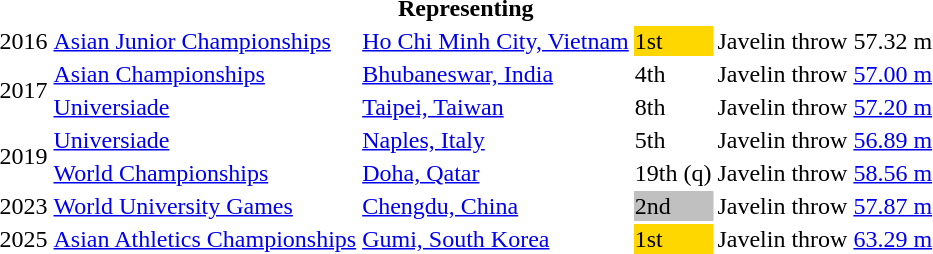<table>
<tr>
<th colspan="6">Representing </th>
</tr>
<tr>
<td>2016</td>
<td><a href='#'>Asian Junior Championships</a></td>
<td><a href='#'>Ho Chi Minh City, Vietnam</a></td>
<td bgcolor=gold>1st</td>
<td>Javelin throw</td>
<td>57.32 m</td>
</tr>
<tr>
<td rowspan=2>2017</td>
<td><a href='#'>Asian Championships</a></td>
<td><a href='#'>Bhubaneswar, India</a></td>
<td>4th</td>
<td>Javelin throw</td>
<td><a href='#'>57.00 m</a></td>
</tr>
<tr>
<td><a href='#'>Universiade</a></td>
<td><a href='#'>Taipei, Taiwan</a></td>
<td>8th</td>
<td>Javelin throw</td>
<td><a href='#'>57.20 m</a></td>
</tr>
<tr>
<td rowspan=2>2019</td>
<td><a href='#'>Universiade</a></td>
<td><a href='#'>Naples, Italy</a></td>
<td>5th</td>
<td>Javelin throw</td>
<td><a href='#'>56.89 m</a></td>
</tr>
<tr>
<td><a href='#'>World Championships</a></td>
<td><a href='#'>Doha, Qatar</a></td>
<td>19th (q)</td>
<td>Javelin throw</td>
<td><a href='#'>58.56 m</a></td>
</tr>
<tr>
<td>2023</td>
<td><a href='#'>World University Games</a></td>
<td><a href='#'>Chengdu, China</a></td>
<td bgcolor=silver>2nd</td>
<td>Javelin throw</td>
<td><a href='#'>57.87 m</a></td>
</tr>
<tr>
<td>2025</td>
<td><a href='#'>Asian Athletics Championships</a></td>
<td><a href='#'>Gumi, South Korea</a></td>
<td bgcolor=gold>1st</td>
<td>Javelin throw</td>
<td><a href='#'>63.29 m</a></td>
</tr>
</table>
